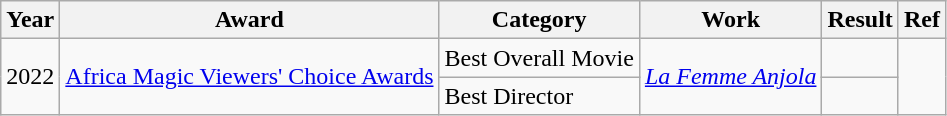<table class="wikitable">
<tr>
<th>Year</th>
<th>Award</th>
<th>Category</th>
<th>Work</th>
<th>Result</th>
<th>Ref</th>
</tr>
<tr>
<td rowspan="2">2022</td>
<td rowspan="2"><a href='#'>Africa Magic Viewers' Choice Awards</a></td>
<td>Best Overall Movie</td>
<td rowspan="2"><em><a href='#'>La Femme Anjola</a></em></td>
<td></td>
<td rowspan="2"></td>
</tr>
<tr>
<td>Best Director</td>
<td></td>
</tr>
</table>
